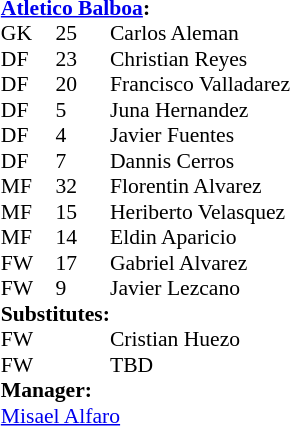<table style="font-size: 90%" cellspacing="0" cellpadding="0" align=right>
<tr>
<td colspan="4"><strong><a href='#'>Atletico Balboa</a>:</strong></td>
</tr>
<tr>
<th width="25"></th>
<th width="25"></th>
</tr>
<tr>
<td>GK</td>
<td>25</td>
<td> Carlos Aleman</td>
</tr>
<tr>
<td>DF</td>
<td>23</td>
<td> Christian Reyes</td>
</tr>
<tr>
<td>DF</td>
<td>20</td>
<td> Francisco Valladarez</td>
</tr>
<tr>
<td>DF</td>
<td>5</td>
<td> Juna Hernandez</td>
</tr>
<tr>
<td>DF</td>
<td>4</td>
<td>  Javier Fuentes</td>
</tr>
<tr>
<td>DF</td>
<td>7</td>
<td> Dannis Cerros</td>
</tr>
<tr>
<td>MF</td>
<td>32</td>
<td>  Florentin Alvarez</td>
</tr>
<tr>
<td>MF</td>
<td>15</td>
<td> Heriberto Velasquez</td>
</tr>
<tr>
<td>MF</td>
<td>14</td>
<td> Eldin Aparicio</td>
</tr>
<tr>
<td>FW</td>
<td>17</td>
<td> Gabriel Alvarez</td>
</tr>
<tr>
<td>FW</td>
<td>9</td>
<td>  Javier Lezcano</td>
</tr>
<tr>
<td colspan=2><strong>Substitutes:</strong></td>
</tr>
<tr>
<td>FW</td>
<td></td>
<td> Cristian Huezo</td>
<td></td>
<td></td>
</tr>
<tr>
<td>FW</td>
<td></td>
<td>  TBD</td>
<td></td>
<td></td>
</tr>
<tr>
<td colspan=3><strong>Manager:</strong></td>
</tr>
<tr>
<td colspan=4> <a href='#'>Misael Alfaro</a></td>
</tr>
</table>
